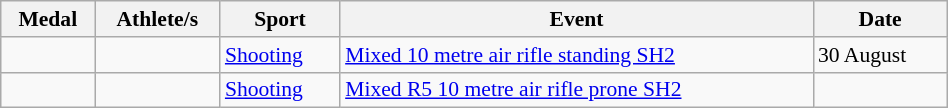<table class="wikitable sortable" width=50% style="font-size:90%; text-align:left;">
<tr>
<th>Medal</th>
<th>Athlete/s</th>
<th>Sport</th>
<th>Event</th>
<th>Date</th>
</tr>
<tr>
<td></td>
<td></td>
<td><a href='#'>Shooting</a></td>
<td><a href='#'>Mixed 10 metre air rifle standing SH2</a></td>
<td>30 August</td>
</tr>
<tr>
<td></td>
<td></td>
<td><a href='#'>Shooting</a></td>
<td><a href='#'>Mixed R5 10 metre air rifle prone SH2</a></td>
<td></td>
</tr>
</table>
